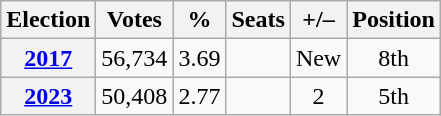<table class=wikitable style=text-align:center>
<tr>
<th><strong>Election</strong></th>
<th><strong>Votes</strong></th>
<th><strong>%</strong></th>
<th><strong>Seats</strong></th>
<th><strong>+/–</strong></th>
<th><strong>Position</strong></th>
</tr>
<tr>
<th><a href='#'>2017</a></th>
<td>56,734</td>
<td>3.69</td>
<td></td>
<td>New</td>
<td> 8th</td>
</tr>
<tr>
<th><a href='#'>2023</a></th>
<td>50,408</td>
<td>2.77</td>
<td></td>
<td> 2</td>
<td> 5th</td>
</tr>
</table>
